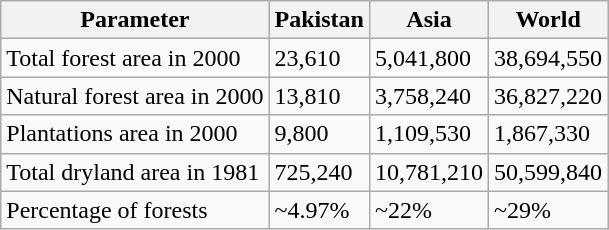<table class="wikitable">
<tr>
<th>Parameter</th>
<th>Pakistan</th>
<th>Asia</th>
<th>World</th>
</tr>
<tr>
<td>Total forest area in 2000</td>
<td>23,610</td>
<td>5,041,800</td>
<td>38,694,550</td>
</tr>
<tr>
<td>Natural forest area in 2000</td>
<td>13,810</td>
<td>3,758,240</td>
<td>36,827,220</td>
</tr>
<tr>
<td>Plantations area in 2000</td>
<td>9,800</td>
<td>1,109,530</td>
<td>1,867,330</td>
</tr>
<tr>
<td>Total dryland area in 1981</td>
<td>725,240</td>
<td>10,781,210</td>
<td>50,599,840</td>
</tr>
<tr>
<td>Percentage of forests</td>
<td>~4.97%</td>
<td>~22%</td>
<td>~29%</td>
</tr>
</table>
